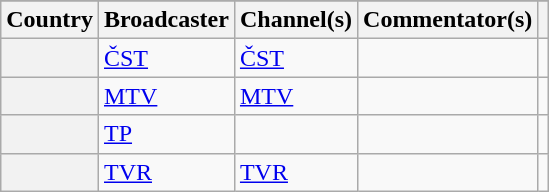<table class="wikitable plainrowheaders">
<tr>
</tr>
<tr>
<th scope="col">Country</th>
<th scope="col">Broadcaster</th>
<th scope="col">Channel(s)</th>
<th scope="col">Commentator(s)</th>
<th scope="col"></th>
</tr>
<tr>
<th scope="row"></th>
<td><a href='#'>ČST</a></td>
<td><a href='#'>ČST</a></td>
<td></td>
<td style="text-align:center"></td>
</tr>
<tr>
<th scope="row"></th>
<td><a href='#'>MTV</a></td>
<td><a href='#'>MTV</a></td>
<td></td>
<td style="text-align:center"></td>
</tr>
<tr>
<th scope="row"></th>
<td><a href='#'>TP</a></td>
<td></td>
<td></td>
<td style="text-align:center"></td>
</tr>
<tr>
<th scope="row"></th>
<td><a href='#'>TVR</a></td>
<td><a href='#'>TVR</a></td>
<td></td>
<td style="text-align:center"></td>
</tr>
</table>
